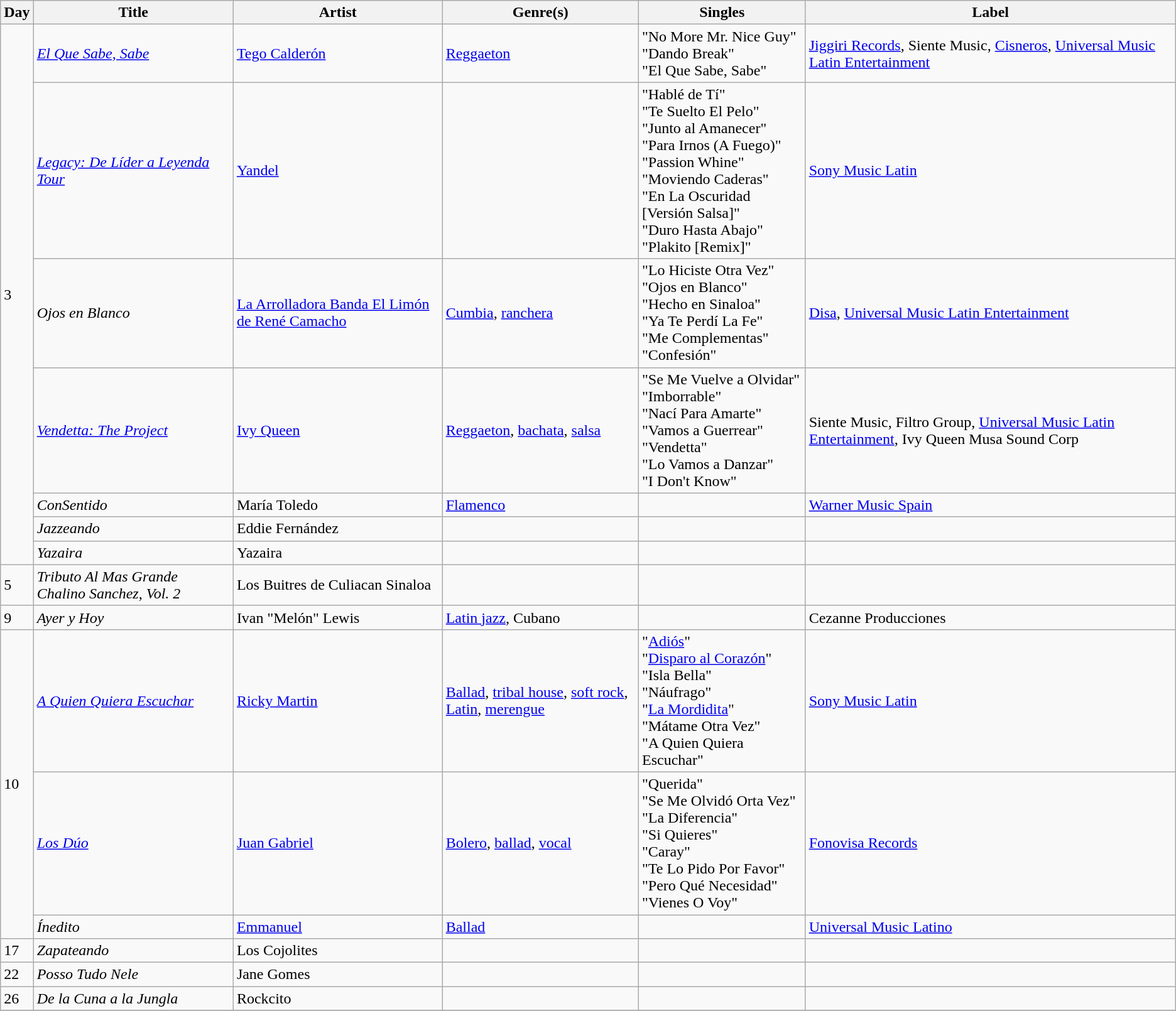<table class="wikitable sortable" style="text-align: left;">
<tr>
<th>Day</th>
<th>Title</th>
<th>Artist</th>
<th>Genre(s)</th>
<th>Singles</th>
<th>Label</th>
</tr>
<tr>
<td rowspan="7">3</td>
<td><em><a href='#'>El Que Sabe, Sabe</a></em></td>
<td><a href='#'>Tego Calderón</a></td>
<td><a href='#'>Reggaeton</a></td>
<td>"No More Mr. Nice Guy"<br>"Dando Break"<br>"El Que Sabe, Sabe"</td>
<td><a href='#'>Jiggiri Records</a>, Siente Music, <a href='#'>Cisneros</a>, <a href='#'>Universal Music Latin Entertainment</a></td>
</tr>
<tr>
<td><em><a href='#'>Legacy: De Líder a Leyenda Tour</a></em></td>
<td><a href='#'>Yandel</a></td>
<td></td>
<td>"Hablé de Tí"<br>"Te Suelto El Pelo"<br>"Junto al Amanecer"<br>"Para Irnos (A Fuego)"<br>"Passion Whine"<br>"Moviendo Caderas"<br>"En La Oscuridad [Versión Salsa]"<br>"Duro Hasta Abajo"<br>"Plakito [Remix]"</td>
<td><a href='#'>Sony Music Latin</a></td>
</tr>
<tr>
<td><em>Ojos en Blanco</em></td>
<td><a href='#'>La Arrolladora Banda El Limón de René Camacho</a></td>
<td><a href='#'>Cumbia</a>, <a href='#'>ranchera</a></td>
<td>"Lo Hiciste Otra Vez"<br>"Ojos en Blanco"<br>"Hecho en Sinaloa"<br>"Ya Te Perdí La Fe"<br>"Me Complementas"<br>"Confesión"</td>
<td><a href='#'>Disa</a>, <a href='#'>Universal Music Latin Entertainment</a></td>
</tr>
<tr>
<td><em><a href='#'>Vendetta: The Project</a></em></td>
<td><a href='#'>Ivy Queen</a></td>
<td><a href='#'>Reggaeton</a>, <a href='#'>bachata</a>, <a href='#'>salsa</a></td>
<td>"Se Me Vuelve a Olvidar"<br>"Imborrable"<br>"Nací Para Amarte"<br>"Vamos a Guerrear"<br>"Vendetta"<br>"Lo Vamos a Danzar"<br>"I Don't Know"</td>
<td>Siente Music, Filtro Group, <a href='#'>Universal Music Latin Entertainment</a>, Ivy Queen Musa Sound Corp</td>
</tr>
<tr>
<td><em>ConSentido</em></td>
<td>María Toledo</td>
<td><a href='#'>Flamenco</a></td>
<td></td>
<td><a href='#'>Warner Music Spain</a></td>
</tr>
<tr>
<td><em>Jazzeando</em></td>
<td>Eddie Fernández</td>
<td></td>
<td></td>
<td></td>
</tr>
<tr>
<td><em>Yazaira</em></td>
<td>Yazaira</td>
<td></td>
<td></td>
<td></td>
</tr>
<tr>
<td>5</td>
<td><em>Tributo Al Mas Grande Chalino Sanchez, Vol. 2</em></td>
<td>Los Buitres de Culiacan Sinaloa</td>
<td></td>
<td></td>
<td></td>
</tr>
<tr>
<td>9</td>
<td><em>Ayer y Hoy</em></td>
<td>Ivan "Melón" Lewis</td>
<td><a href='#'>Latin jazz</a>, Cubano</td>
<td></td>
<td>Cezanne Producciones</td>
</tr>
<tr>
<td rowspan="3">10</td>
<td><em><a href='#'>A Quien Quiera Escuchar</a></em></td>
<td><a href='#'>Ricky Martin</a></td>
<td><a href='#'>Ballad</a>, <a href='#'>tribal house</a>, <a href='#'>soft rock</a>, <a href='#'>Latin</a>, <a href='#'>merengue</a></td>
<td>"<a href='#'>Adiós</a>"<br>"<a href='#'>Disparo al Corazón</a>"<br>"Isla Bella"<br>"Náufrago"<br>"<a href='#'>La Mordidita</a>"<br>"Mátame Otra Vez"<br>"A Quien Quiera Escuchar"</td>
<td><a href='#'>Sony Music Latin</a></td>
</tr>
<tr>
<td><em><a href='#'>Los Dúo</a></em></td>
<td><a href='#'>Juan Gabriel</a></td>
<td><a href='#'>Bolero</a>, <a href='#'>ballad</a>, <a href='#'>vocal</a></td>
<td>"Querida"<br>"Se Me Olvidó Orta Vez"<br>"La Diferencia"<br>"Si Quieres"<br>"Caray"<br>"Te Lo Pido Por Favor"<br>"Pero Qué Necesidad"<br>"Vienes O Voy"</td>
<td><a href='#'>Fonovisa Records</a></td>
</tr>
<tr>
<td><em>Ínedito</em></td>
<td><a href='#'>Emmanuel</a></td>
<td><a href='#'>Ballad</a></td>
<td></td>
<td><a href='#'>Universal Music Latino</a></td>
</tr>
<tr>
<td>17</td>
<td><em>Zapateando</em></td>
<td>Los Cojolites</td>
<td></td>
<td></td>
<td></td>
</tr>
<tr>
<td>22</td>
<td><em>Posso Tudo Nele</em></td>
<td>Jane Gomes</td>
<td></td>
<td></td>
<td></td>
</tr>
<tr>
<td>26</td>
<td><em>De la Cuna a la Jungla</em></td>
<td>Rockcito</td>
<td></td>
<td></td>
<td></td>
</tr>
<tr>
</tr>
</table>
